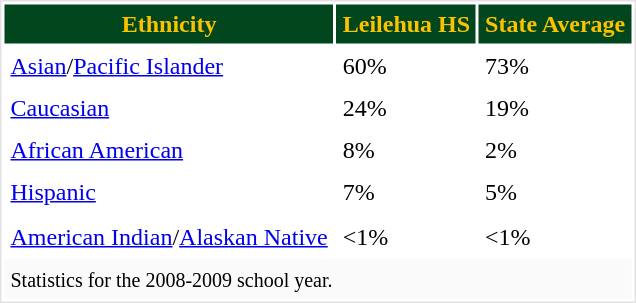<table cellpadding="4" style="border: 1px solid #e2e2e2;">
<tr style="background-color: #02461D; color: #FCC200; text-align: center;">
<td><strong>Ethnicity</strong></td>
<td><strong>Leilehua HS</strong></td>
<td><strong>State Average</strong></td>
</tr>
<tr>
<td><a href='#'>Asian</a>/<a href='#'>Pacific Islander</a></td>
<td>60%</td>
<td>73%</td>
</tr>
<tr>
<td><a href='#'>Caucasian</a></td>
<td>24%</td>
<td>19%</td>
</tr>
<tr>
<td><a href='#'>African American</a></td>
<td>8%</td>
<td>2%</td>
</tr>
<tr>
<td><a href='#'>Hispanic</a></td>
<td>7%</td>
<td>5%</td>
</tr>
<tr>
</tr>
<tr>
<td><a href='#'>American Indian</a>/<a href='#'>Alaskan Native</a></td>
<td><1%</td>
<td><1%</td>
</tr>
<tr>
<td colspan="3" style="background-color: #fafafa;"><small>Statistics for the 2008-2009 school year.</small></td>
</tr>
</table>
